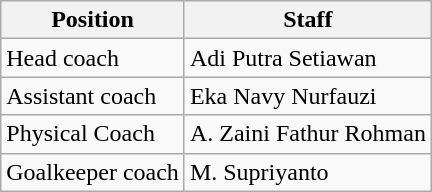<table class="wikitable">
<tr>
<th>Position</th>
<th>Staff</th>
</tr>
<tr>
<td>Head coach</td>
<td> Adi Putra Setiawan</td>
</tr>
<tr>
<td>Assistant coach</td>
<td> Eka Navy Nurfauzi</td>
</tr>
<tr>
<td>Physical Coach</td>
<td> A. Zaini Fathur Rohman</td>
</tr>
<tr>
<td>Goalkeeper coach</td>
<td> M. Supriyanto</td>
</tr>
</table>
